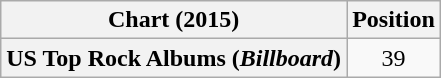<table class="wikitable plainrowheaders" style="text-align:center;">
<tr>
<th scope="col">Chart (2015)</th>
<th scope="col">Position</th>
</tr>
<tr>
<th scope="row">US Top Rock Albums (<em>Billboard</em>)</th>
<td>39</td>
</tr>
</table>
